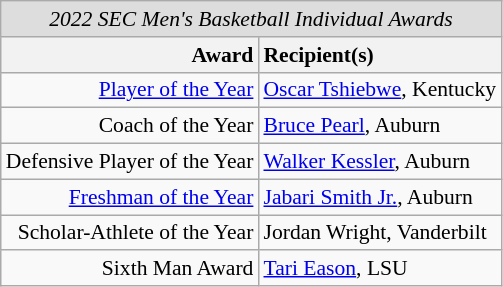<table class="wikitable" style="white-space:nowrap; font-size:90%;">
<tr>
<td colspan="7" style="text-align:center; background:#ddd;"><em>2022 SEC Men's Basketball Individual Awards</em></td>
</tr>
<tr>
<th style="text-align:right;">Award</th>
<th style="text-align:left;">Recipient(s)</th>
</tr>
<tr>
<td style="text-align:right;"><a href='#'>Player of the Year</a></td>
<td style="text-align:left;"><a href='#'>Oscar Tshiebwe</a>, Kentucky</td>
</tr>
<tr>
<td style="text-align:right;">Coach of the Year</td>
<td style="text-align:left;"><a href='#'>Bruce Pearl</a>, Auburn</td>
</tr>
<tr>
<td style="text-align:right;">Defensive Player of the Year</td>
<td style="text-align:left;"><a href='#'>Walker Kessler</a>, Auburn</td>
</tr>
<tr>
<td style="text-align:right;"><a href='#'>Freshman of the Year</a></td>
<td style="text-align:left;"><a href='#'>Jabari Smith Jr.</a>, Auburn</td>
</tr>
<tr>
<td style="text-align:right;">Scholar-Athlete of the Year</td>
<td style="text-align:left;">Jordan Wright, Vanderbilt</td>
</tr>
<tr>
<td style="text-align:right;">Sixth Man Award</td>
<td style="text-align:left;"><a href='#'>Tari Eason</a>, LSU</td>
</tr>
</table>
